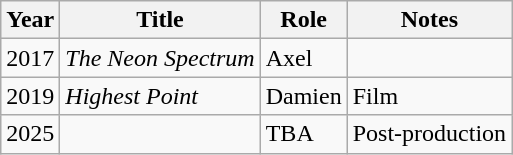<table class="wikitable sortable">
<tr>
<th>Year</th>
<th>Title</th>
<th>Role</th>
<th class="unsortable">Notes</th>
</tr>
<tr>
<td>2017</td>
<td data-sort-value="Neon Spectrum, The"><em>The Neon Spectrum</em></td>
<td>Axel</td>
<td></td>
</tr>
<tr>
<td>2019</td>
<td><em>Highest Point</em></td>
<td>Damien</td>
<td>Film</td>
</tr>
<tr>
<td>2025</td>
<td></td>
<td>TBA</td>
<td>Post-production</td>
</tr>
</table>
